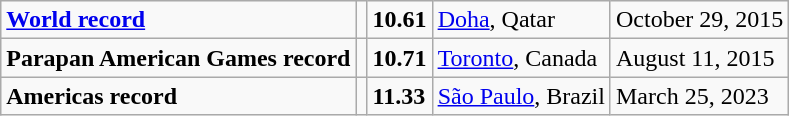<table class="wikitable">
<tr>
<td><strong><a href='#'>World record</a></strong></td>
<td></td>
<td><strong>10.61</strong></td>
<td><a href='#'>Doha</a>, Qatar</td>
<td>October 29, 2015</td>
</tr>
<tr>
<td><strong>Parapan American Games record</strong></td>
<td></td>
<td><strong>10.71</strong></td>
<td><a href='#'>Toronto</a>, Canada</td>
<td>August 11, 2015</td>
</tr>
<tr>
<td><strong>Americas record</strong></td>
<td></td>
<td><strong>11.33</strong></td>
<td><a href='#'>São Paulo</a>, Brazil</td>
<td>March 25, 2023</td>
</tr>
</table>
